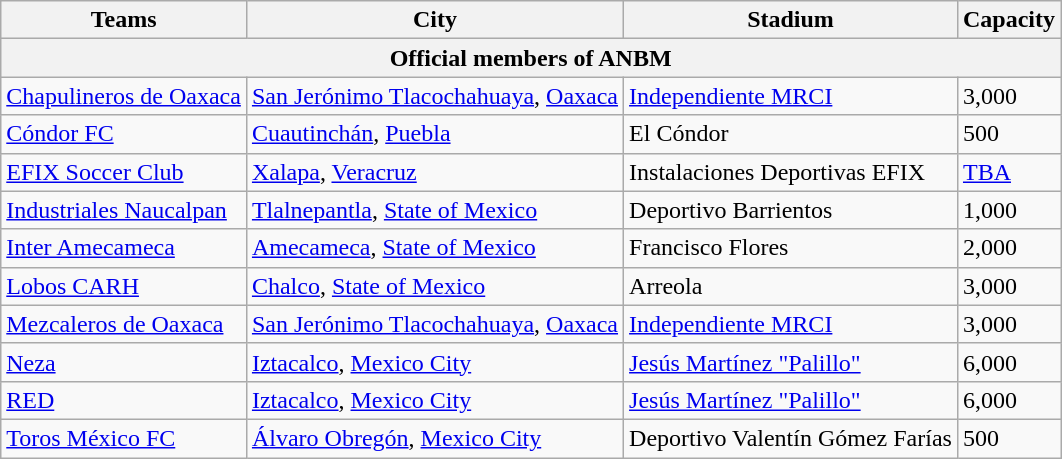<table class="wikitable sortable">
<tr>
<th>Teams</th>
<th>City</th>
<th>Stadium</th>
<th>Capacity</th>
</tr>
<tr>
<th colspan="4">Official members of ANBM</th>
</tr>
<tr>
<td><a href='#'>Chapulineros de Oaxaca</a></td>
<td><a href='#'>San Jerónimo Tlacochahuaya</a>, <a href='#'>Oaxaca</a></td>
<td><a href='#'>Independiente MRCI</a></td>
<td>3,000</td>
</tr>
<tr>
<td><a href='#'>Cóndor FC</a></td>
<td><a href='#'>Cuautinchán</a>, <a href='#'>Puebla</a></td>
<td>El Cóndor</td>
<td>500</td>
</tr>
<tr>
<td><a href='#'>EFIX Soccer Club</a></td>
<td><a href='#'>Xalapa</a>, <a href='#'>Veracruz</a></td>
<td>Instalaciones Deportivas EFIX</td>
<td><a href='#'>TBA</a></td>
</tr>
<tr>
<td><a href='#'>Industriales Naucalpan</a></td>
<td><a href='#'>Tlalnepantla</a>, <a href='#'>State of Mexico</a></td>
<td>Deportivo Barrientos</td>
<td>1,000</td>
</tr>
<tr>
<td><a href='#'>Inter Amecameca</a></td>
<td><a href='#'>Amecameca</a>, <a href='#'>State of Mexico</a></td>
<td>Francisco Flores</td>
<td>2,000</td>
</tr>
<tr>
<td><a href='#'>Lobos CARH</a></td>
<td><a href='#'>Chalco</a>, <a href='#'>State of Mexico</a></td>
<td>Arreola</td>
<td>3,000</td>
</tr>
<tr>
<td><a href='#'>Mezcaleros de Oaxaca</a></td>
<td><a href='#'>San Jerónimo Tlacochahuaya</a>, <a href='#'>Oaxaca</a></td>
<td><a href='#'>Independiente MRCI</a></td>
<td>3,000</td>
</tr>
<tr>
<td><a href='#'>Neza</a></td>
<td><a href='#'>Iztacalco</a>, <a href='#'>Mexico City</a></td>
<td><a href='#'>Jesús Martínez "Palillo"</a></td>
<td>6,000</td>
</tr>
<tr>
<td><a href='#'>RED</a></td>
<td><a href='#'>Iztacalco</a>, <a href='#'>Mexico City</a></td>
<td><a href='#'>Jesús Martínez "Palillo"</a></td>
<td>6,000</td>
</tr>
<tr>
<td><a href='#'>Toros México FC</a></td>
<td><a href='#'>Álvaro Obregón</a>, <a href='#'>Mexico City</a></td>
<td>Deportivo Valentín Gómez Farías</td>
<td>500</td>
</tr>
</table>
